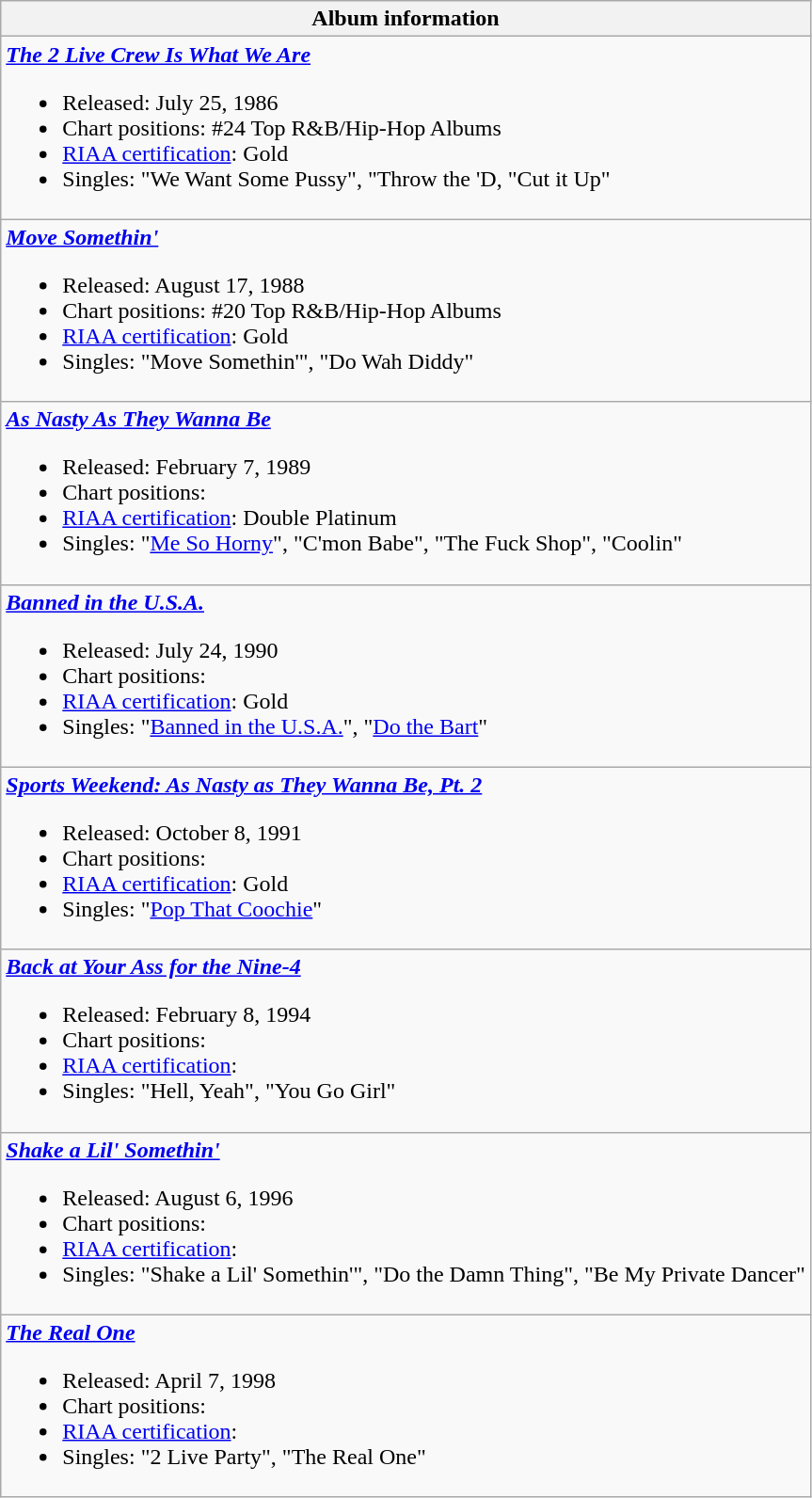<table class="wikitable">
<tr>
<th align="left">Album information</th>
</tr>
<tr>
<td align="left"><strong><em><a href='#'>The 2 Live Crew Is What We Are</a></em></strong><br><ul><li>Released: July 25, 1986</li><li>Chart positions: #24 Top R&B/Hip-Hop Albums</li><li><a href='#'>RIAA certification</a>: Gold</li><li>Singles: "We Want Some Pussy", "Throw the 'D, "Cut it Up"</li></ul></td>
</tr>
<tr>
<td align="left"><strong><em><a href='#'>Move Somethin'</a></em></strong><br><ul><li>Released: August 17, 1988</li><li>Chart positions: #20 Top R&B/Hip-Hop Albums</li><li><a href='#'>RIAA certification</a>: Gold</li><li>Singles: "Move Somethin'", "Do Wah Diddy"</li></ul></td>
</tr>
<tr>
<td align="left"><strong><em><a href='#'>As Nasty As They Wanna Be</a></em></strong><br><ul><li>Released: February 7, 1989</li><li>Chart positions:</li><li><a href='#'>RIAA certification</a>:  Double Platinum</li><li>Singles: "<a href='#'>Me So Horny</a>", "C'mon Babe", "The Fuck Shop", "Coolin"</li></ul></td>
</tr>
<tr>
<td align="left"><strong><em><a href='#'>Banned in the U.S.A.</a></em></strong><br><ul><li>Released: July 24, 1990</li><li>Chart positions:</li><li><a href='#'>RIAA certification</a>: Gold</li><li>Singles: "<a href='#'>Banned in the U.S.A.</a>", "<a href='#'>Do the Bart</a>"</li></ul></td>
</tr>
<tr>
<td align="left"><strong><em><a href='#'>Sports Weekend: As Nasty as They Wanna Be, Pt. 2</a></em></strong><br><ul><li>Released: October 8, 1991</li><li>Chart positions:</li><li><a href='#'>RIAA certification</a>: Gold</li><li>Singles: "<a href='#'>Pop That Coochie</a>"</li></ul></td>
</tr>
<tr>
<td align="left"><strong><em><a href='#'>Back at Your Ass for the Nine-4</a></em></strong><br><ul><li>Released: February 8, 1994</li><li>Chart positions:</li><li><a href='#'>RIAA certification</a>:</li><li>Singles: "Hell, Yeah", "You Go Girl"</li></ul></td>
</tr>
<tr>
<td align="left"><strong><em><a href='#'>Shake a Lil' Somethin'</a></em></strong><br><ul><li>Released: August 6, 1996</li><li>Chart positions:</li><li><a href='#'>RIAA certification</a>:</li><li>Singles: "Shake a Lil' Somethin'", "Do the Damn Thing", "Be My Private Dancer"</li></ul></td>
</tr>
<tr>
<td align="left"><strong><em><a href='#'>The Real One</a></em></strong><br><ul><li>Released: April 7, 1998</li><li>Chart positions:</li><li><a href='#'>RIAA certification</a>:</li><li>Singles: "2 Live Party", "The Real One"</li></ul></td>
</tr>
</table>
